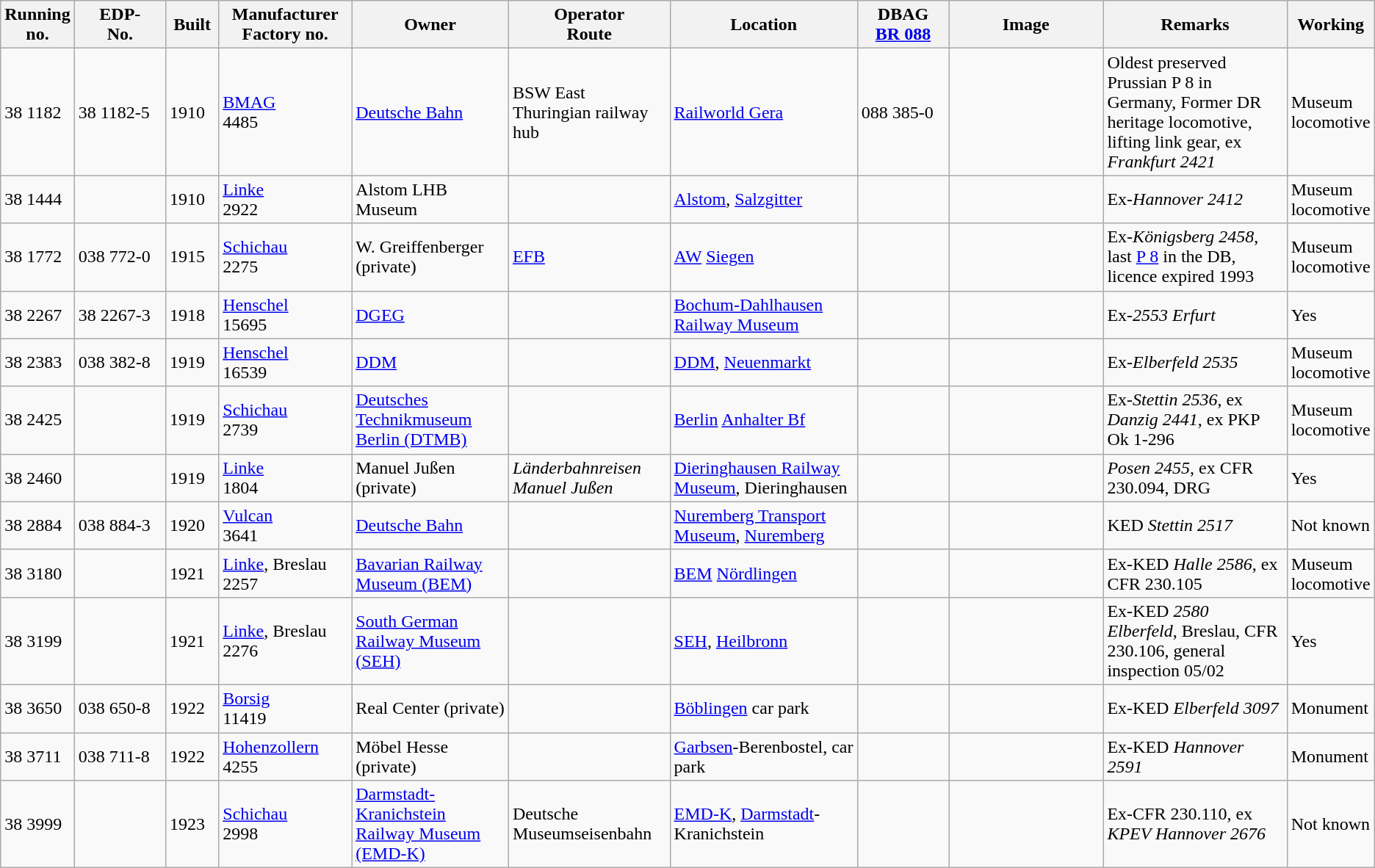<table class="wikitable" style="width="100%"; border:solid 1px #AAAAAA; background:#e3e3e3;">
<tr>
<th width="5%">Running<br>no.</th>
<th width="7%">EDP-<br>No.</th>
<th width="4%">Built</th>
<th width="10%">Manufacturer<br>Factory no.</th>
<th width="12%">Owner</th>
<th width="12%">Operator<br>Route</th>
<th width="15%">Location</th>
<th width="7%">DBAG<br><a href='#'>BR 088</a></th>
<th width="13%">Image</th>
<th width="20%">Remarks</th>
<th width="8%">Working</th>
</tr>
<tr>
<td>38 1182</td>
<td>38 1182-5</td>
<td>1910</td>
<td><a href='#'>BMAG</a><br>4485</td>
<td><a href='#'>Deutsche Bahn</a></td>
<td>BSW East Thuringian railway hub</td>
<td><a href='#'>Railworld Gera</a></td>
<td>088 385-0</td>
<td></td>
<td>Oldest preserved Prussian P 8 in Germany, Former DR heritage locomotive, lifting link gear, ex <em>Frankfurt 2421</em></td>
<td>Museum locomotive</td>
</tr>
<tr>
<td>38 1444</td>
<td></td>
<td>1910</td>
<td><a href='#'>Linke</a><br>2922</td>
<td>Alstom LHB Museum</td>
<td></td>
<td><a href='#'>Alstom</a>, <a href='#'>Salzgitter</a></td>
<td></td>
<td></td>
<td>Ex-<em>Hannover 2412</em></td>
<td>Museum locomotive</td>
</tr>
<tr>
<td>38 1772</td>
<td>038 772-0</td>
<td>1915</td>
<td><a href='#'>Schichau</a><br>2275</td>
<td>W. Greiffenberger (private)</td>
<td><a href='#'>EFB</a></td>
<td><a href='#'>AW</a> <a href='#'>Siegen</a></td>
<td></td>
<td></td>
<td>Ex-<em>Königsberg 2458</em>, last <a href='#'>P 8</a> in the DB, licence expired 1993</td>
<td>Museum locomotive</td>
</tr>
<tr>
<td>38 2267</td>
<td>38 2267-3</td>
<td>1918</td>
<td><a href='#'>Henschel</a><br>15695</td>
<td><a href='#'>DGEG</a></td>
<td></td>
<td><a href='#'>Bochum-Dahlhausen Railway Museum</a></td>
<td></td>
<td></td>
<td>Ex-<em>2553 Erfurt</em></td>
<td>Yes</td>
</tr>
<tr>
<td>38 2383</td>
<td>038 382-8</td>
<td>1919</td>
<td><a href='#'>Henschel</a><br>16539</td>
<td><a href='#'>DDM</a></td>
<td></td>
<td><a href='#'>DDM</a>, <a href='#'>Neuenmarkt</a></td>
<td></td>
<td></td>
<td>Ex-<em>Elberfeld 2535</em></td>
<td>Museum locomotive</td>
</tr>
<tr>
<td>38 2425</td>
<td></td>
<td>1919</td>
<td><a href='#'>Schichau</a><br>2739</td>
<td><a href='#'>Deutsches Technikmuseum Berlin (DTMB)</a></td>
<td></td>
<td><a href='#'>Berlin</a> <a href='#'>Anhalter Bf</a></td>
<td></td>
<td></td>
<td>Ex-<em>Stettin 2536</em>, ex <em>Danzig 2441</em>, ex PKP Ok 1-296</td>
<td>Museum locomotive</td>
</tr>
<tr>
<td>38 2460</td>
<td></td>
<td>1919</td>
<td><a href='#'>Linke</a><br>1804</td>
<td>Manuel Jußen (private)</td>
<td><em>Länderbahnreisen Manuel Jußen</em></td>
<td><a href='#'>Dieringhausen Railway Museum</a>, Dieringhausen</td>
<td></td>
<td></td>
<td><em>Posen 2455</em>, ex CFR 230.094, DRG</td>
<td>Yes</td>
</tr>
<tr>
<td>38 2884</td>
<td>038 884-3</td>
<td>1920</td>
<td><a href='#'>Vulcan</a><br>3641</td>
<td><a href='#'>Deutsche Bahn</a></td>
<td></td>
<td><a href='#'>Nuremberg Transport Museum</a>, <a href='#'>Nuremberg</a></td>
<td></td>
<td></td>
<td>KED <em>Stettin 2517</em></td>
<td>Not known</td>
</tr>
<tr>
<td>38 3180</td>
<td></td>
<td>1921</td>
<td><a href='#'>Linke</a>, Breslau<br>2257</td>
<td><a href='#'>Bavarian Railway Museum (BEM)</a></td>
<td></td>
<td><a href='#'>BEM</a> <a href='#'>Nördlingen</a></td>
<td></td>
<td></td>
<td>Ex-KED <em>Halle 2586</em>, ex CFR 230.105</td>
<td>Museum locomotive</td>
</tr>
<tr>
<td>38 3199</td>
<td></td>
<td>1921</td>
<td><a href='#'>Linke</a>, Breslau<br>2276</td>
<td><a href='#'>South German Railway Museum (SEH)</a></td>
<td></td>
<td><a href='#'>SEH</a>, <a href='#'>Heilbronn</a></td>
<td></td>
<td></td>
<td>Ex-KED <em>2580 Elberfeld</em>, Breslau, CFR 230.106, general inspection 05/02</td>
<td>Yes</td>
</tr>
<tr>
<td>38 3650</td>
<td>038 650-8</td>
<td>1922</td>
<td><a href='#'>Borsig</a><br>11419</td>
<td>Real Center (private)</td>
<td></td>
<td><a href='#'>Böblingen</a> car park</td>
<td></td>
<td></td>
<td>Ex-KED <em>Elberfeld 3097</em></td>
<td>Monument</td>
</tr>
<tr>
<td>38 3711</td>
<td>038 711-8</td>
<td>1922</td>
<td><a href='#'>Hohenzollern</a><br>4255</td>
<td>Möbel Hesse (private)</td>
<td></td>
<td><a href='#'>Garbsen</a>-Berenbostel, car park</td>
<td></td>
<td></td>
<td>Ex-KED <em>Hannover 2591</em></td>
<td>Monument</td>
</tr>
<tr>
<td>38 3999</td>
<td></td>
<td>1923</td>
<td><a href='#'>Schichau</a><br>2998</td>
<td><a href='#'>Darmstadt-Kranichstein Railway Museum (EMD-K)</a></td>
<td>Deutsche Museumseisenbahn</td>
<td><a href='#'>EMD-K</a>, <a href='#'>Darmstadt</a>-Kranichstein</td>
<td></td>
<td></td>
<td>Ex-CFR 230.110, ex <em>KPEV Hannover 2676</em></td>
<td>Not known</td>
</tr>
</table>
